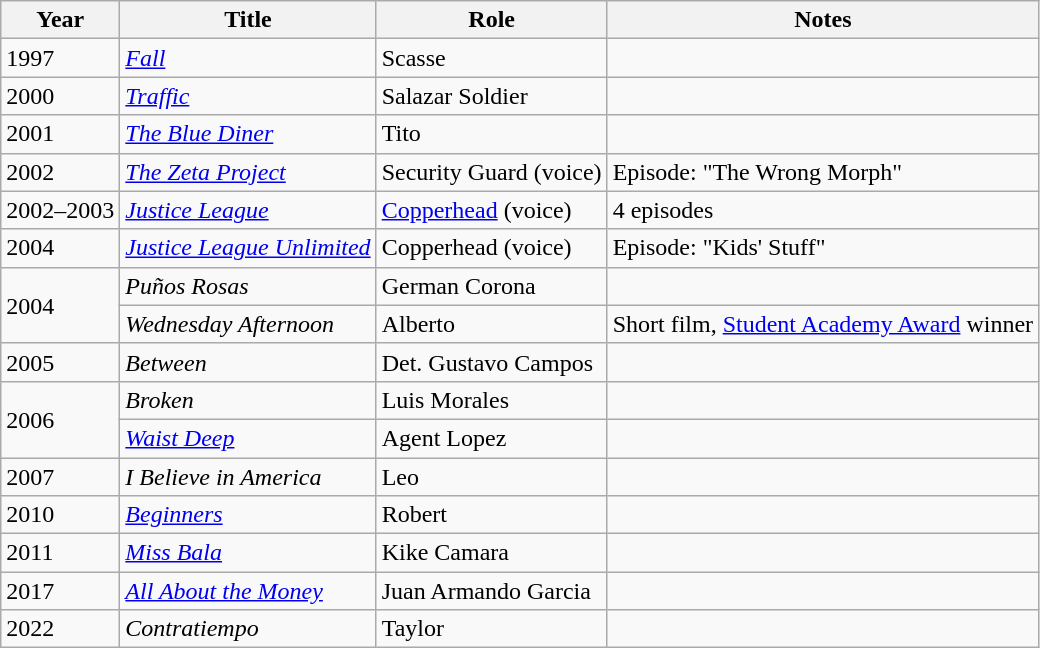<table class="wikitable">
<tr>
<th>Year</th>
<th>Title</th>
<th>Role</th>
<th>Notes</th>
</tr>
<tr>
<td>1997</td>
<td><a href='#'><em>Fall</em></a></td>
<td>Scasse</td>
<td></td>
</tr>
<tr>
<td>2000</td>
<td><a href='#'><em>Traffic</em></a></td>
<td>Salazar Soldier</td>
<td></td>
</tr>
<tr>
<td>2001</td>
<td><em><a href='#'>The Blue Diner</a></em></td>
<td>Tito</td>
<td></td>
</tr>
<tr>
<td>2002</td>
<td><em><a href='#'>The Zeta Project</a></em></td>
<td>Security Guard (voice)</td>
<td>Episode: "The Wrong Morph"</td>
</tr>
<tr>
<td>2002–2003</td>
<td><em><a href='#'>Justice League</a></em></td>
<td><a href='#'>Copperhead</a> (voice)</td>
<td>4 episodes</td>
</tr>
<tr>
<td>2004</td>
<td><em><a href='#'>Justice League Unlimited</a></em></td>
<td>Copperhead (voice)</td>
<td>Episode: "Kids' Stuff"</td>
</tr>
<tr>
<td rowspan="2">2004</td>
<td><em>Puños Rosas</em></td>
<td>German Corona</td>
<td></td>
</tr>
<tr>
<td><em>Wednesday Afternoon</em></td>
<td>Alberto</td>
<td>Short film, <a href='#'>Student Academy Award</a> winner</td>
</tr>
<tr>
<td>2005</td>
<td><em>Between</em></td>
<td>Det. Gustavo Campos</td>
<td></td>
</tr>
<tr>
<td rowspan="2">2006</td>
<td><em>Broken</em></td>
<td>Luis Morales</td>
<td></td>
</tr>
<tr>
<td><em><a href='#'>Waist Deep</a></em></td>
<td>Agent Lopez</td>
<td></td>
</tr>
<tr>
<td>2007</td>
<td><em>I Believe in America</em></td>
<td>Leo</td>
<td></td>
</tr>
<tr>
<td>2010</td>
<td><em><a href='#'>Beginners</a></em></td>
<td>Robert</td>
<td></td>
</tr>
<tr>
<td>2011</td>
<td><a href='#'><em>Miss Bala</em></a></td>
<td>Kike Camara</td>
<td></td>
</tr>
<tr>
<td>2017</td>
<td><em><a href='#'>All About the Money</a></em></td>
<td>Juan Armando Garcia</td>
<td></td>
</tr>
<tr>
<td>2022</td>
<td><em>Contratiempo</em></td>
<td>Taylor</td>
<td></td>
</tr>
</table>
